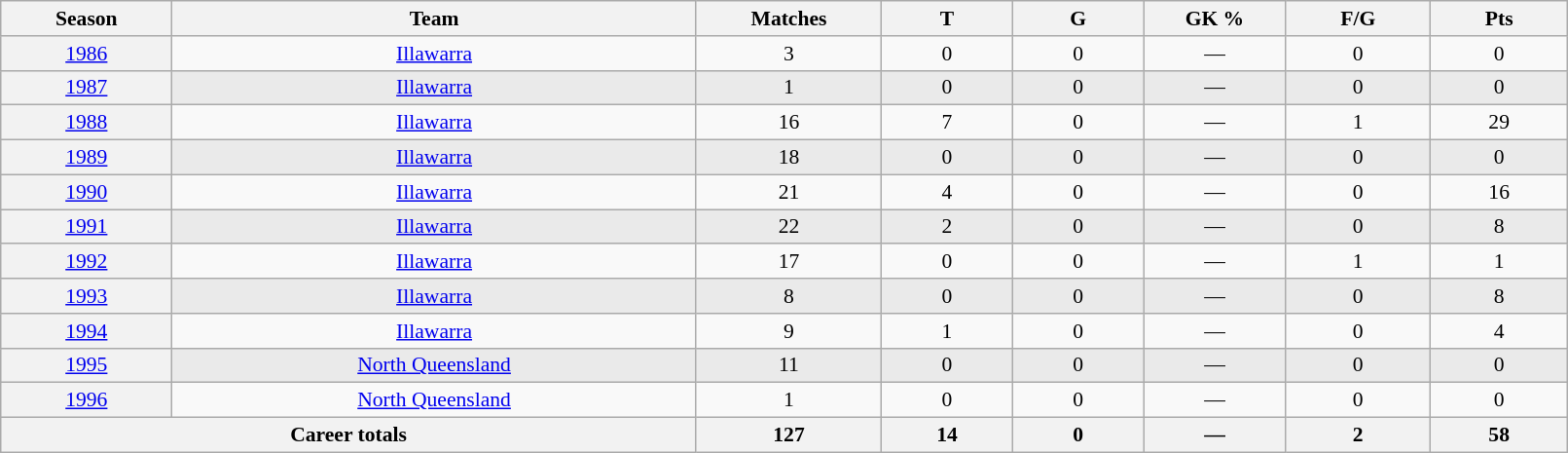<table class="wikitable sortable"  style="font-size:90%; text-align:center; width:85%;">
<tr>
<th width=2%>Season</th>
<th width=8%>Team</th>
<th width=2%>Matches</th>
<th width=2%>T</th>
<th width=2%>G</th>
<th width=2%>GK %</th>
<th width=2%>F/G</th>
<th width=2%>Pts</th>
</tr>
<tr>
<th scope="row" style="text-align:center; font-weight:normal"><a href='#'>1986</a></th>
<td style="text-align:center;"> <a href='#'>Illawarra</a></td>
<td>3</td>
<td>0</td>
<td>0</td>
<td>—</td>
<td>0</td>
<td>0</td>
</tr>
<tr style="background-color: #EAEAEA">
<th scope="row" style="text-align:center; font-weight:normal"><a href='#'>1987</a></th>
<td style="text-align:center;"> <a href='#'>Illawarra</a></td>
<td>1</td>
<td>0</td>
<td>0</td>
<td>—</td>
<td>0</td>
<td>0</td>
</tr>
<tr>
<th scope="row" style="text-align:center; font-weight:normal"><a href='#'>1988</a></th>
<td style="text-align:center;"> <a href='#'>Illawarra</a></td>
<td>16</td>
<td>7</td>
<td>0</td>
<td>—</td>
<td>1</td>
<td>29</td>
</tr>
<tr style="background-color: #EAEAEA">
<th scope="row" style="text-align:center; font-weight:normal"><a href='#'>1989</a></th>
<td style="text-align:center;"> <a href='#'>Illawarra</a></td>
<td>18</td>
<td>0</td>
<td>0</td>
<td>—</td>
<td>0</td>
<td>0</td>
</tr>
<tr>
<th scope="row" style="text-align:center; font-weight:normal"><a href='#'>1990</a></th>
<td style="text-align:center;"> <a href='#'>Illawarra</a></td>
<td>21</td>
<td>4</td>
<td>0</td>
<td>—</td>
<td>0</td>
<td>16</td>
</tr>
<tr style="background-color: #EAEAEA">
<th scope="row" style="text-align:center; font-weight:normal"><a href='#'>1991</a></th>
<td style="text-align:center;"> <a href='#'>Illawarra</a></td>
<td>22</td>
<td>2</td>
<td>0</td>
<td>—</td>
<td>0</td>
<td>8</td>
</tr>
<tr>
<th scope="row" style="text-align:center; font-weight:normal"><a href='#'>1992</a></th>
<td style="text-align:center;"> <a href='#'>Illawarra</a></td>
<td>17</td>
<td>0</td>
<td>0</td>
<td>—</td>
<td>1</td>
<td>1</td>
</tr>
<tr style="background-color: #EAEAEA">
<th scope="row" style="text-align:center; font-weight:normal"><a href='#'>1993</a></th>
<td style="text-align:center;"> <a href='#'>Illawarra</a></td>
<td>8</td>
<td>0</td>
<td>0</td>
<td>—</td>
<td>0</td>
<td>8</td>
</tr>
<tr>
<th scope="row" style="text-align:center; font-weight:normal"><a href='#'>1994</a></th>
<td style="text-align:center;"> <a href='#'>Illawarra</a></td>
<td>9</td>
<td>1</td>
<td>0</td>
<td>—</td>
<td>0</td>
<td>4</td>
</tr>
<tr style="background-color: #EAEAEA">
<th scope="row" style="text-align:center; font-weight:normal"><a href='#'>1995</a></th>
<td style="text-align:center;"> <a href='#'>North Queensland</a></td>
<td>11</td>
<td>0</td>
<td>0</td>
<td>—</td>
<td>0</td>
<td>0</td>
</tr>
<tr>
<th scope="row" style="text-align:center; font-weight:normal"><a href='#'>1996</a></th>
<td style="text-align:center;"> <a href='#'>North Queensland</a></td>
<td>1</td>
<td>0</td>
<td>0</td>
<td>—</td>
<td>0</td>
<td>0</td>
</tr>
<tr class="sortbottom">
<th colspan=2>Career totals</th>
<th>127</th>
<th>14</th>
<th>0</th>
<th>—</th>
<th>2</th>
<th>58</th>
</tr>
</table>
